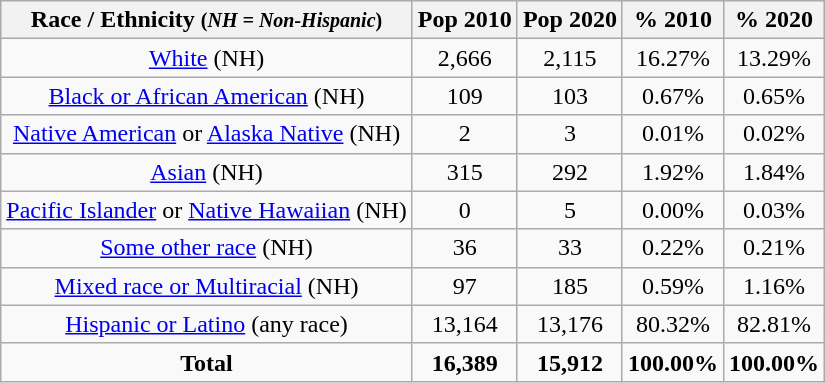<table class="wikitable" style="text-align:center;">
<tr>
<th>Race / Ethnicity <small>(<em>NH = Non-Hispanic</em>)</small></th>
<th>Pop 2010</th>
<th>Pop 2020</th>
<th>% 2010</th>
<th>% 2020</th>
</tr>
<tr>
<td><a href='#'>White</a> (NH)</td>
<td>2,666</td>
<td>2,115</td>
<td>16.27%</td>
<td>13.29%</td>
</tr>
<tr>
<td><a href='#'>Black or African American</a> (NH)</td>
<td>109</td>
<td>103</td>
<td>0.67%</td>
<td>0.65%</td>
</tr>
<tr>
<td><a href='#'>Native American</a> or <a href='#'>Alaska Native</a> (NH)</td>
<td>2</td>
<td>3</td>
<td>0.01%</td>
<td>0.02%</td>
</tr>
<tr>
<td><a href='#'>Asian</a> (NH)</td>
<td>315</td>
<td>292</td>
<td>1.92%</td>
<td>1.84%</td>
</tr>
<tr>
<td><a href='#'>Pacific Islander</a> or <a href='#'>Native Hawaiian</a> (NH)</td>
<td>0</td>
<td>5</td>
<td>0.00%</td>
<td>0.03%</td>
</tr>
<tr>
<td><a href='#'>Some other race</a> (NH)</td>
<td>36</td>
<td>33</td>
<td>0.22%</td>
<td>0.21%</td>
</tr>
<tr>
<td><a href='#'>Mixed race or Multiracial</a> (NH)</td>
<td>97</td>
<td>185</td>
<td>0.59%</td>
<td>1.16%</td>
</tr>
<tr>
<td><a href='#'>Hispanic or Latino</a> (any race)</td>
<td>13,164</td>
<td>13,176</td>
<td>80.32%</td>
<td>82.81%</td>
</tr>
<tr>
<td><strong>Total</strong></td>
<td><strong>16,389</strong></td>
<td><strong>15,912</strong></td>
<td><strong>100.00%</strong></td>
<td><strong>100.00%</strong></td>
</tr>
</table>
